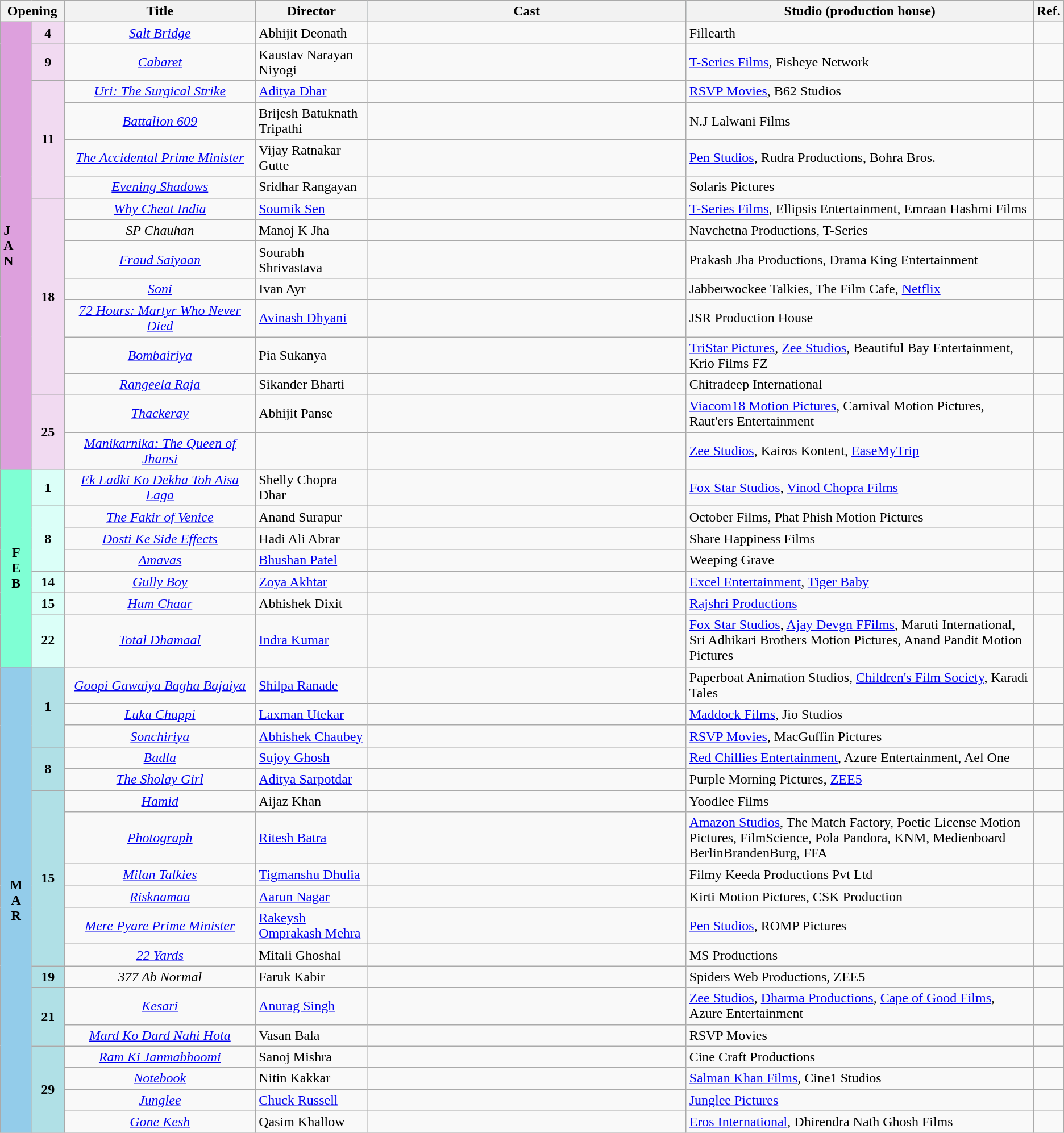<table class="wikitable">
<tr style="background:#b0e0e6; text-align:center;">
<th colspan="2" style="width:6%;"><strong>Opening</strong></th>
<th style="width:18%;"><strong>Title</strong></th>
<th style="width:10.5%;"><strong>Director</strong></th>
<th style="width:30%;"><strong>Cast</strong></th>
<th>Studio (production house)</th>
<th>Ref.</th>
</tr>
<tr>
<td rowspan="15" style="dhtext-align:center; background:plum; textcolor:#000;"><strong>J<br>A<br>N</strong></td>
<td style="text-align:center;background:#f1daf1;"><strong>4</strong></td>
<td style="text-align:center;"><em><a href='#'>Salt Bridge</a></em></td>
<td>Abhijit Deonath</td>
<td></td>
<td>Fillearth</td>
<td></td>
</tr>
<tr>
<td style="text-align:center;background:#f1daf1;"><strong>9</strong></td>
<td style="text-align:center;"><em><a href='#'>Cabaret</a></em></td>
<td>Kaustav Narayan Niyogi</td>
<td></td>
<td><a href='#'>T-Series Films</a>, Fisheye Network</td>
<td></td>
</tr>
<tr>
<td rowspan="4" style="text-align:center;background:#f1daf1;"><strong>11</strong></td>
<td style="text-align:center;"><em><a href='#'>Uri: The Surgical Strike</a></em></td>
<td><a href='#'>Aditya Dhar</a></td>
<td></td>
<td><a href='#'>RSVP Movies</a>, B62 Studios</td>
<td></td>
</tr>
<tr>
<td style="text-align:center;"><em><a href='#'>Battalion 609</a> </em></td>
<td>Brijesh Batuknath Tripathi</td>
<td></td>
<td>N.J Lalwani Films</td>
<td></td>
</tr>
<tr>
<td style="text-align:center;"><em><a href='#'>The Accidental Prime Minister</a></em></td>
<td>Vijay Ratnakar Gutte</td>
<td></td>
<td><a href='#'>Pen Studios</a>, Rudra Productions, Bohra Bros.</td>
<td></td>
</tr>
<tr>
<td style="text-align:center;"><em><a href='#'>Evening Shadows</a></em></td>
<td>Sridhar Rangayan</td>
<td></td>
<td>Solaris Pictures</td>
<td></td>
</tr>
<tr>
<td rowspan="7" style="text-align:center;background:#f1daf1;"><strong>18</strong></td>
<td style="text-align:center;"><em><a href='#'>Why Cheat India</a></em></td>
<td><a href='#'>Soumik Sen</a></td>
<td></td>
<td><a href='#'>T-Series Films</a>, Ellipsis Entertainment, Emraan Hashmi Films</td>
<td></td>
</tr>
<tr>
<td style="text-align:center;"><em>SP Chauhan</em></td>
<td>Manoj K Jha</td>
<td></td>
<td>Navchetna Productions, T-Series</td>
<td></td>
</tr>
<tr>
<td style="text-align:center;"><em><a href='#'>Fraud Saiyaan</a></em></td>
<td>Sourabh Shrivastava</td>
<td></td>
<td>Prakash Jha Productions, Drama King Entertainment</td>
<td></td>
</tr>
<tr>
<td style="text-align:center;"><em><a href='#'>Soni</a></em></td>
<td>Ivan Ayr</td>
<td></td>
<td>Jabberwockee Talkies, The Film Cafe, <a href='#'>Netflix</a></td>
<td></td>
</tr>
<tr>
<td style="text-align:center;"><em><a href='#'>72 Hours: Martyr Who Never Died</a></em></td>
<td><a href='#'>Avinash Dhyani</a></td>
<td></td>
<td>JSR Production House</td>
<td></td>
</tr>
<tr>
<td style="text-align:center;"><em><a href='#'>Bombairiya</a></em></td>
<td>Pia Sukanya</td>
<td></td>
<td><a href='#'>TriStar Pictures</a>, <a href='#'>Zee Studios</a>, Beautiful Bay Entertainment, Krio Films FZ</td>
<td></td>
</tr>
<tr>
<td style="text-align:center;"><em><a href='#'>Rangeela Raja</a></em></td>
<td>Sikander Bharti</td>
<td></td>
<td>Chitradeep International</td>
<td></td>
</tr>
<tr>
<td rowspan="2" style="text-align:center;background:#f1daf1;"><strong>25</strong></td>
<td style="text-align:center;"><em><a href='#'>Thackeray</a></em></td>
<td>Abhijit Panse</td>
<td></td>
<td><a href='#'>Viacom18 Motion Pictures</a>, Carnival Motion Pictures, Raut'ers Entertainment</td>
<td></td>
</tr>
<tr>
<td style="text-align:center;"><em><a href='#'>Manikarnika: The Queen of Jhansi</a></em></td>
<td></td>
<td></td>
<td><a href='#'>Zee Studios</a>, Kairos Kontent, <a href='#'>EaseMyTrip</a></td>
<td></td>
</tr>
<tr>
<td rowspan="7" style="text-align:center; background:#7FFFD4; textcolor:#000;"><strong>F<br>E<br>B</strong></td>
<td style="text-align:center; background:#dbfff8;"><strong>1</strong></td>
<td style="text-align:center;"><em><a href='#'>Ek Ladki Ko Dekha Toh Aisa Laga</a></em></td>
<td>Shelly Chopra Dhar</td>
<td></td>
<td><a href='#'>Fox Star Studios</a>, <a href='#'>Vinod Chopra Films</a></td>
<td></td>
</tr>
<tr>
<td rowspan="3" style="text-align:center;background:#dbfff8;"><strong>8</strong></td>
<td style="text-align:center;"><em><a href='#'>The Fakir of Venice</a></em></td>
<td>Anand Surapur</td>
<td></td>
<td>October Films, Phat Phish Motion Pictures</td>
<td></td>
</tr>
<tr>
<td style="text-align:center;"><em><a href='#'>Dosti Ke Side Effects</a></em></td>
<td>Hadi Ali Abrar</td>
<td></td>
<td>Share Happiness Films</td>
<td></td>
</tr>
<tr>
<td style="text-align:center;"><em><a href='#'>Amavas</a></em></td>
<td><a href='#'>Bhushan Patel</a></td>
<td></td>
<td>Weeping Grave</td>
<td><br></td>
</tr>
<tr>
<td style="text-align:center;background:#dbfff8;"><strong>14</strong></td>
<td style="text-align:center;"><em><a href='#'>Gully Boy</a></em></td>
<td><a href='#'>Zoya Akhtar</a></td>
<td></td>
<td><a href='#'>Excel Entertainment</a>, <a href='#'>Tiger Baby</a></td>
<td></td>
</tr>
<tr>
<td style="text-align:center; background:#dbfff8;"><strong>15</strong></td>
<td style="text-align:center;"><em><a href='#'>Hum Chaar</a></em></td>
<td>Abhishek Dixit</td>
<td></td>
<td><a href='#'>Rajshri Productions</a></td>
<td></td>
</tr>
<tr>
<td style="text-align:center; background:#dbfff8;"><strong>22</strong></td>
<td style="text-align:center;"><em><a href='#'>Total Dhamaal</a></em></td>
<td><a href='#'>Indra Kumar</a></td>
<td></td>
<td><a href='#'>Fox Star Studios</a>, <a href='#'>Ajay Devgn FFilms</a>, Maruti International, Sri Adhikari Brothers Motion Pictures, Anand Pandit Motion Pictures</td>
<td><br></td>
</tr>
<tr>
<td rowspan="18" style="text-align:center; background:#93CCEA; textcolor:#000;"><strong>M<br>A<br>R</strong></td>
<td rowspan="3" style="text-align:center;background:#B0E0E6;"><strong>1</strong></td>
<td style="text-align:center;"><em><a href='#'>Goopi Gawaiya Bagha Bajaiya</a></em></td>
<td><a href='#'>Shilpa Ranade</a></td>
<td></td>
<td>Paperboat Animation Studios, <a href='#'>Children's Film Society</a>, Karadi Tales</td>
<td></td>
</tr>
<tr>
<td style="text-align:center;"><em><a href='#'>Luka Chuppi</a></em></td>
<td><a href='#'>Laxman Utekar</a></td>
<td></td>
<td><a href='#'>Maddock Films</a>, Jio Studios</td>
<td></td>
</tr>
<tr>
<td style="text-align:center;"><em><a href='#'>Sonchiriya</a></em></td>
<td><a href='#'>Abhishek Chaubey</a></td>
<td></td>
<td><a href='#'>RSVP Movies</a>, MacGuffin Pictures</td>
<td></td>
</tr>
<tr>
<td rowspan="2" style="text-align:center; background:#b0e0e6;"><strong>8</strong></td>
<td style="text-align:center;"><em><a href='#'>Badla</a></em></td>
<td><a href='#'>Sujoy Ghosh</a></td>
<td></td>
<td><a href='#'>Red Chillies Entertainment</a>, Azure Entertainment, Ael One</td>
<td></td>
</tr>
<tr>
<td style="text-align:center;"><em><a href='#'>The Sholay Girl</a></em></td>
<td><a href='#'>Aditya Sarpotdar</a></td>
<td></td>
<td>Purple Morning Pictures, <a href='#'>ZEE5</a></td>
<td></td>
</tr>
<tr>
<td rowspan="6" style="text-align:center;background:#B0E0E6;"><strong>15</strong></td>
<td style="text-align:center;"><em><a href='#'>Hamid</a></em></td>
<td>Aijaz Khan</td>
<td></td>
<td>Yoodlee Films</td>
<td></td>
</tr>
<tr>
<td style="text-align:center;"><em><a href='#'>Photograph</a></em></td>
<td><a href='#'>Ritesh Batra</a></td>
<td></td>
<td><a href='#'>Amazon Studios</a>, The Match Factory, Poetic License Motion Pictures, FilmScience, Pola Pandora, KNM, Medienboard BerlinBrandenBurg, FFA</td>
<td><br></td>
</tr>
<tr>
<td style="text-align:center;"><em><a href='#'>Milan Talkies</a></em></td>
<td><a href='#'>Tigmanshu Dhulia</a></td>
<td></td>
<td>Filmy Keeda Productions Pvt Ltd</td>
<td></td>
</tr>
<tr>
<td style="text-align:center;"><em><a href='#'>Risknamaa</a></em></td>
<td><a href='#'>Aarun Nagar</a></td>
<td></td>
<td>Kirti Motion Pictures, CSK Production</td>
<td></td>
</tr>
<tr>
<td style="text-align:center;"><em><a href='#'>Mere Pyare Prime Minister</a></em></td>
<td><a href='#'>Rakeysh Omprakash Mehra</a></td>
<td></td>
<td><a href='#'>Pen Studios</a>, ROMP Pictures</td>
<td></td>
</tr>
<tr>
<td style="text-align:center;"><em><a href='#'>22 Yards</a></em></td>
<td>Mitali Ghoshal</td>
<td></td>
<td>MS Productions</td>
<td></td>
</tr>
<tr>
<td style="text-align:center;background:#B0E0E6;"><strong>19</strong></td>
<td style="text-align:center;"><em>377 Ab Normal</em></td>
<td>Faruk Kabir</td>
<td></td>
<td>Spiders Web Productions, ZEE5</td>
<td></td>
</tr>
<tr>
<td rowspan="2" style="text-align:center;background:#B0E0E6;"><strong>21</strong></td>
<td style="text-align:center;"><em><a href='#'>Kesari</a></em></td>
<td><a href='#'>Anurag Singh</a></td>
<td></td>
<td><a href='#'>Zee Studios</a>, <a href='#'>Dharma Productions</a>, <a href='#'>Cape of Good Films</a>, Azure Entertainment</td>
<td></td>
</tr>
<tr>
<td style="text-align:center;"><em><a href='#'>Mard Ko Dard Nahi Hota</a></em></td>
<td>Vasan Bala</td>
<td></td>
<td>RSVP Movies</td>
<td></td>
</tr>
<tr>
<td rowspan="4" style="text-align:center;background:#B0E0E6;"><strong>29</strong></td>
<td style="text-align:center;"><em><a href='#'>Ram Ki Janmabhoomi</a></em></td>
<td>Sanoj Mishra</td>
<td></td>
<td>Cine Craft Productions</td>
<td><br></td>
</tr>
<tr>
<td style="text-align:center;"><em><a href='#'>Notebook</a></em></td>
<td>Nitin Kakkar</td>
<td></td>
<td><a href='#'>Salman Khan Films</a>, Cine1 Studios</td>
<td><br></td>
</tr>
<tr>
<td style="text-align:center;"><em><a href='#'>Junglee</a></em></td>
<td><a href='#'>Chuck Russell</a></td>
<td></td>
<td><a href='#'>Junglee Pictures</a></td>
<td><br></td>
</tr>
<tr>
<td style="text-align:center;"><em><a href='#'>Gone Kesh</a></em></td>
<td>Qasim Khallow</td>
<td></td>
<td><a href='#'>Eros International</a>, Dhirendra Nath Ghosh Films</td>
<td></td>
</tr>
</table>
